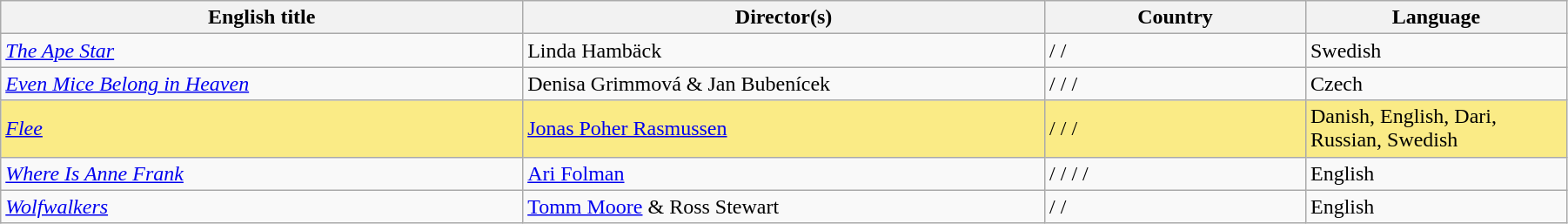<table class="sortable wikitable" width="95%" cellpadding="5">
<tr>
<th width="20%">English title</th>
<th width="20%">Director(s)</th>
<th width="10%">Country</th>
<th width="10%">Language</th>
</tr>
<tr>
<td><em><a href='#'>The Ape Star</a></em></td>
<td>Linda Hambäck</td>
<td> /  / </td>
<td>Swedish</td>
</tr>
<tr>
<td><em><a href='#'>Even Mice Belong in Heaven</a></em></td>
<td>Denisa Grimmová & Jan Bubenícek</td>
<td> /  /  / </td>
<td>Czech</td>
</tr>
<tr style="background:#FAEB86">
<td><em><a href='#'>Flee</a></em></td>
<td><a href='#'>Jonas Poher Rasmussen</a></td>
<td> /  /  / </td>
<td>Danish, English, Dari, Russian, Swedish</td>
</tr>
<tr>
<td><em><a href='#'>Where Is Anne Frank</a></em></td>
<td><a href='#'>Ari Folman</a></td>
<td> /  /  /  / </td>
<td>English</td>
</tr>
<tr>
<td><em><a href='#'>Wolfwalkers</a></em></td>
<td><a href='#'>Tomm Moore</a> & Ross Stewart</td>
<td> /  / </td>
<td>English</td>
</tr>
</table>
